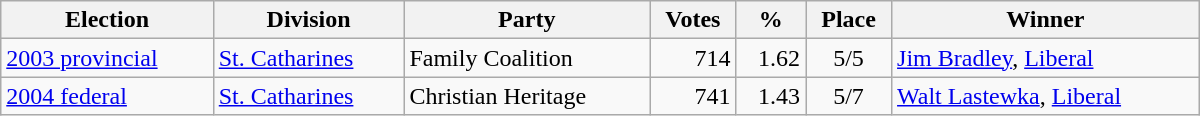<table class="wikitable" width="800">
<tr>
<th align="left">Election</th>
<th align="left">Division</th>
<th align="left">Party</th>
<th align="right">Votes</th>
<th align="right">%</th>
<th align="center">Place</th>
<th align="center">Winner</th>
</tr>
<tr>
<td align="left"><a href='#'>2003 provincial</a></td>
<td align="left"><a href='#'>St. Catharines</a></td>
<td align="left">Family Coalition</td>
<td align="right">714</td>
<td align="right">1.62</td>
<td align="center">5/5</td>
<td align="left"><a href='#'>Jim Bradley</a>, <a href='#'>Liberal</a></td>
</tr>
<tr>
<td align="left"><a href='#'>2004 federal</a></td>
<td align="left"><a href='#'>St. Catharines</a></td>
<td align="left">Christian Heritage</td>
<td align="right">741</td>
<td align="right">1.43</td>
<td align="center">5/7</td>
<td align="left"><a href='#'>Walt Lastewka</a>, <a href='#'>Liberal</a></td>
</tr>
</table>
